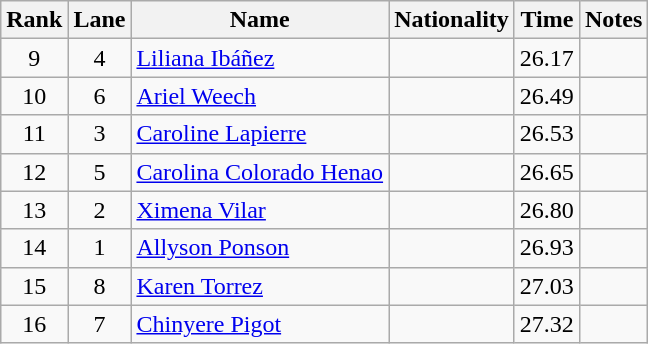<table class="wikitable sortable" style="text-align:center">
<tr>
<th>Rank</th>
<th>Lane</th>
<th>Name</th>
<th>Nationality</th>
<th>Time</th>
<th>Notes</th>
</tr>
<tr>
<td>9</td>
<td>4</td>
<td align=left><a href='#'>Liliana Ibáñez</a></td>
<td align=left></td>
<td>26.17</td>
<td></td>
</tr>
<tr>
<td>10</td>
<td>6</td>
<td align=left><a href='#'>Ariel Weech</a></td>
<td align=left></td>
<td>26.49</td>
<td></td>
</tr>
<tr>
<td>11</td>
<td>3</td>
<td align=left><a href='#'>Caroline Lapierre</a></td>
<td align=left></td>
<td>26.53</td>
<td></td>
</tr>
<tr>
<td>12</td>
<td>5</td>
<td align=left><a href='#'>Carolina Colorado Henao</a></td>
<td align=left></td>
<td>26.65</td>
<td></td>
</tr>
<tr>
<td>13</td>
<td>2</td>
<td align=left><a href='#'>Ximena Vilar</a></td>
<td align=left></td>
<td>26.80</td>
<td></td>
</tr>
<tr>
<td>14</td>
<td>1</td>
<td align=left><a href='#'>Allyson Ponson</a></td>
<td align=left></td>
<td>26.93</td>
<td></td>
</tr>
<tr>
<td>15</td>
<td>8</td>
<td align=left><a href='#'>Karen Torrez</a></td>
<td align=left></td>
<td>27.03</td>
<td></td>
</tr>
<tr>
<td>16</td>
<td>7</td>
<td align=left><a href='#'>Chinyere Pigot</a></td>
<td align=left></td>
<td>27.32</td>
<td></td>
</tr>
</table>
